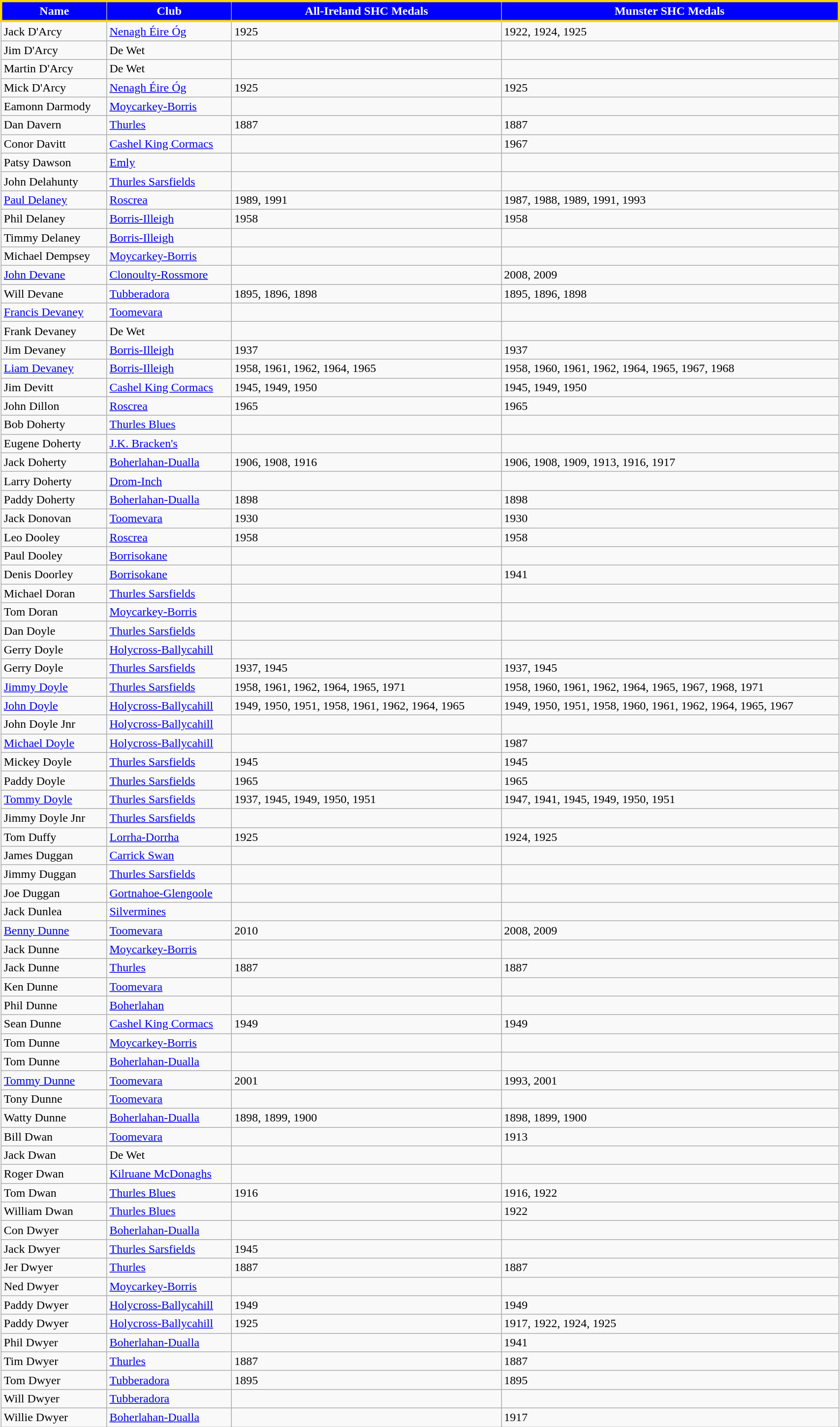<table class="wikitable" width="90%">
<tr style="text-align:center;background:blue;color:white;border:3px solid gold;">
<td><strong>Name</strong></td>
<td><strong>Club</strong></td>
<td><strong>All-Ireland SHC Medals</strong></td>
<td><strong>Munster SHC Medals</strong></td>
</tr>
<tr>
<td>Jack D'Arcy</td>
<td><a href='#'>Nenagh Éire Óg</a></td>
<td>1925</td>
<td>1922, 1924, 1925</td>
</tr>
<tr>
<td>Jim D'Arcy</td>
<td>De Wet</td>
<td></td>
<td></td>
</tr>
<tr>
<td>Martin D'Arcy</td>
<td>De Wet</td>
<td></td>
<td></td>
</tr>
<tr>
<td>Mick D'Arcy</td>
<td><a href='#'>Nenagh Éire Óg</a></td>
<td>1925</td>
<td>1925</td>
</tr>
<tr>
<td>Eamonn Darmody</td>
<td><a href='#'>Moycarkey-Borris</a></td>
<td></td>
<td></td>
</tr>
<tr>
<td>Dan Davern</td>
<td><a href='#'>Thurles</a></td>
<td>1887</td>
<td>1887</td>
</tr>
<tr>
<td>Conor Davitt</td>
<td><a href='#'>Cashel King Cormacs</a></td>
<td></td>
<td>1967</td>
</tr>
<tr>
<td>Patsy Dawson</td>
<td><a href='#'>Emly</a></td>
<td></td>
<td></td>
</tr>
<tr>
<td>John Delahunty</td>
<td><a href='#'>Thurles Sarsfields</a></td>
<td></td>
<td></td>
</tr>
<tr>
<td><a href='#'>Paul Delaney</a></td>
<td><a href='#'>Roscrea</a></td>
<td>1989, 1991</td>
<td>1987, 1988, 1989, 1991, 1993</td>
</tr>
<tr>
<td>Phil Delaney</td>
<td><a href='#'>Borris-Illeigh</a></td>
<td>1958</td>
<td>1958</td>
</tr>
<tr>
<td>Timmy Delaney</td>
<td><a href='#'>Borris-Illeigh</a></td>
<td></td>
<td></td>
</tr>
<tr>
<td>Michael Dempsey</td>
<td><a href='#'>Moycarkey-Borris</a></td>
<td></td>
<td></td>
</tr>
<tr>
<td><a href='#'>John Devane</a></td>
<td><a href='#'>Clonoulty-Rossmore</a></td>
<td></td>
<td>2008, 2009</td>
</tr>
<tr>
<td>Will Devane</td>
<td><a href='#'>Tubberadora</a></td>
<td>1895, 1896, 1898</td>
<td>1895, 1896, 1898</td>
</tr>
<tr>
<td><a href='#'>Francis Devaney</a></td>
<td><a href='#'>Toomevara</a></td>
<td></td>
<td></td>
</tr>
<tr>
<td>Frank Devaney</td>
<td>De Wet</td>
<td></td>
<td></td>
</tr>
<tr>
<td>Jim Devaney</td>
<td><a href='#'>Borris-Illeigh</a></td>
<td>1937</td>
<td>1937</td>
</tr>
<tr>
<td><a href='#'>Liam Devaney</a></td>
<td><a href='#'>Borris-Illeigh</a></td>
<td>1958, 1961, 1962, 1964, 1965</td>
<td>1958, 1960, 1961, 1962, 1964, 1965, 1967, 1968</td>
</tr>
<tr>
<td>Jim Devitt</td>
<td><a href='#'>Cashel King Cormacs</a></td>
<td>1945, 1949, 1950</td>
<td>1945, 1949, 1950</td>
</tr>
<tr>
<td>John Dillon</td>
<td><a href='#'>Roscrea</a></td>
<td>1965</td>
<td>1965</td>
</tr>
<tr>
<td>Bob Doherty</td>
<td><a href='#'>Thurles Blues</a></td>
<td></td>
</tr>
<tr>
<td>Eugene Doherty</td>
<td><a href='#'>J.K. Bracken's</a></td>
<td></td>
<td></td>
</tr>
<tr>
<td>Jack Doherty</td>
<td><a href='#'>Boherlahan-Dualla</a></td>
<td>1906, 1908, 1916</td>
<td>1906, 1908, 1909, 1913, 1916, 1917</td>
</tr>
<tr>
<td>Larry Doherty</td>
<td><a href='#'>Drom-Inch</a></td>
<td></td>
<td></td>
</tr>
<tr>
<td>Paddy Doherty</td>
<td><a href='#'>Boherlahan-Dualla</a></td>
<td>1898</td>
<td>1898</td>
</tr>
<tr>
<td>Jack Donovan</td>
<td><a href='#'>Toomevara</a></td>
<td>1930</td>
<td>1930</td>
</tr>
<tr>
<td>Leo Dooley</td>
<td><a href='#'>Roscrea</a></td>
<td>1958</td>
<td>1958</td>
</tr>
<tr>
<td>Paul Dooley</td>
<td><a href='#'>Borrisokane</a></td>
<td></td>
<td></td>
</tr>
<tr>
<td>Denis Doorley</td>
<td><a href='#'>Borrisokane</a></td>
<td></td>
<td>1941</td>
</tr>
<tr>
<td>Michael Doran</td>
<td><a href='#'>Thurles Sarsfields</a></td>
<td></td>
<td></td>
</tr>
<tr>
<td>Tom Doran</td>
<td><a href='#'>Moycarkey-Borris</a></td>
<td></td>
<td></td>
</tr>
<tr>
<td>Dan Doyle</td>
<td><a href='#'>Thurles Sarsfields</a></td>
<td></td>
<td></td>
</tr>
<tr>
<td>Gerry Doyle</td>
<td><a href='#'>Holycross-Ballycahill</a></td>
<td></td>
<td></td>
</tr>
<tr>
<td>Gerry Doyle</td>
<td><a href='#'>Thurles Sarsfields</a></td>
<td>1937, 1945</td>
<td>1937, 1945</td>
</tr>
<tr>
<td><a href='#'>Jimmy Doyle</a></td>
<td><a href='#'>Thurles Sarsfields</a></td>
<td>1958, 1961, 1962, 1964, 1965, 1971</td>
<td>1958, 1960, 1961, 1962, 1964, 1965, 1967, 1968, 1971</td>
</tr>
<tr>
<td><a href='#'>John Doyle</a></td>
<td><a href='#'>Holycross-Ballycahill</a></td>
<td>1949, 1950, 1951, 1958, 1961, 1962, 1964, 1965</td>
<td>1949, 1950, 1951, 1958, 1960, 1961, 1962, 1964, 1965, 1967</td>
</tr>
<tr>
<td>John Doyle Jnr</td>
<td><a href='#'>Holycross-Ballycahill</a></td>
<td></td>
<td></td>
</tr>
<tr>
<td><a href='#'>Michael Doyle</a></td>
<td><a href='#'>Holycross-Ballycahill</a></td>
<td></td>
<td>1987</td>
</tr>
<tr>
<td>Mickey Doyle</td>
<td><a href='#'>Thurles Sarsfields</a></td>
<td>1945</td>
<td>1945</td>
</tr>
<tr>
<td>Paddy Doyle</td>
<td><a href='#'>Thurles Sarsfields</a></td>
<td>1965</td>
<td>1965</td>
</tr>
<tr>
<td><a href='#'>Tommy Doyle</a></td>
<td><a href='#'>Thurles Sarsfields</a></td>
<td>1937, 1945, 1949, 1950, 1951</td>
<td>1947, 1941, 1945, 1949, 1950, 1951</td>
</tr>
<tr>
<td>Jimmy Doyle Jnr</td>
<td><a href='#'>Thurles Sarsfields</a></td>
<td></td>
<td></td>
</tr>
<tr>
<td>Tom Duffy</td>
<td><a href='#'>Lorrha-Dorrha</a></td>
<td>1925</td>
<td>1924, 1925</td>
</tr>
<tr>
<td>James Duggan</td>
<td><a href='#'>Carrick Swan</a></td>
<td></td>
<td></td>
</tr>
<tr>
<td>Jimmy Duggan</td>
<td><a href='#'>Thurles Sarsfields</a></td>
<td></td>
<td></td>
</tr>
<tr>
<td>Joe Duggan</td>
<td><a href='#'>Gortnahoe-Glengoole</a></td>
<td></td>
<td></td>
</tr>
<tr>
<td>Jack Dunlea</td>
<td><a href='#'>Silvermines</a></td>
<td></td>
<td></td>
</tr>
<tr>
<td><a href='#'>Benny Dunne</a></td>
<td><a href='#'>Toomevara</a></td>
<td>2010</td>
<td>2008, 2009</td>
</tr>
<tr>
<td>Jack Dunne</td>
<td><a href='#'>Moycarkey-Borris</a></td>
<td></td>
<td></td>
</tr>
<tr>
<td>Jack Dunne</td>
<td><a href='#'>Thurles</a></td>
<td>1887</td>
<td>1887</td>
</tr>
<tr>
<td>Ken Dunne</td>
<td><a href='#'>Toomevara</a></td>
<td></td>
<td></td>
</tr>
<tr>
<td>Phil Dunne</td>
<td><a href='#'>Boherlahan</a></td>
<td></td>
<td></td>
</tr>
<tr>
<td>Sean Dunne</td>
<td><a href='#'>Cashel King Cormacs</a></td>
<td>1949</td>
<td>1949</td>
</tr>
<tr>
<td>Tom Dunne</td>
<td><a href='#'>Moycarkey-Borris</a></td>
<td></td>
<td></td>
</tr>
<tr>
<td>Tom Dunne</td>
<td><a href='#'>Boherlahan-Dualla</a></td>
<td></td>
<td></td>
</tr>
<tr>
<td><a href='#'>Tommy Dunne</a></td>
<td><a href='#'>Toomevara</a></td>
<td>2001</td>
<td>1993, 2001</td>
</tr>
<tr>
<td>Tony Dunne</td>
<td><a href='#'>Toomevara</a></td>
<td></td>
<td></td>
</tr>
<tr>
<td>Watty Dunne</td>
<td><a href='#'>Boherlahan-Dualla</a></td>
<td>1898, 1899, 1900</td>
<td>1898, 1899, 1900</td>
</tr>
<tr>
<td>Bill Dwan</td>
<td><a href='#'>Toomevara</a></td>
<td></td>
<td>1913</td>
</tr>
<tr>
<td>Jack Dwan</td>
<td>De Wet</td>
<td></td>
<td></td>
</tr>
<tr>
<td>Roger Dwan</td>
<td><a href='#'>Kilruane McDonaghs</a></td>
<td></td>
<td></td>
</tr>
<tr>
<td>Tom Dwan</td>
<td><a href='#'>Thurles Blues</a></td>
<td>1916</td>
<td>1916, 1922</td>
</tr>
<tr>
<td>William Dwan</td>
<td><a href='#'>Thurles Blues</a></td>
<td></td>
<td>1922</td>
</tr>
<tr>
<td>Con Dwyer</td>
<td><a href='#'>Boherlahan-Dualla</a></td>
<td></td>
<td></td>
</tr>
<tr>
<td>Jack Dwyer</td>
<td><a href='#'>Thurles Sarsfields</a></td>
<td>1945</td>
<td></td>
</tr>
<tr>
<td>Jer Dwyer</td>
<td><a href='#'>Thurles</a></td>
<td>1887</td>
<td>1887</td>
</tr>
<tr>
<td>Ned Dwyer</td>
<td><a href='#'>Moycarkey-Borris</a></td>
<td></td>
<td></td>
</tr>
<tr>
<td>Paddy Dwyer</td>
<td><a href='#'>Holycross-Ballycahill</a></td>
<td>1949</td>
<td>1949</td>
</tr>
<tr>
<td>Paddy Dwyer</td>
<td><a href='#'>Holycross-Ballycahill</a></td>
<td>1925</td>
<td>1917, 1922, 1924, 1925</td>
</tr>
<tr>
<td>Phil Dwyer</td>
<td><a href='#'>Boherlahan-Dualla</a></td>
<td></td>
<td>1941</td>
</tr>
<tr>
<td>Tim Dwyer</td>
<td><a href='#'>Thurles</a></td>
<td>1887</td>
<td>1887</td>
</tr>
<tr>
<td>Tom Dwyer</td>
<td><a href='#'>Tubberadora</a></td>
<td>1895</td>
<td>1895</td>
</tr>
<tr>
<td>Will Dwyer</td>
<td><a href='#'>Tubberadora</a></td>
<td></td>
<td></td>
</tr>
<tr>
<td>Willie Dwyer</td>
<td><a href='#'>Boherlahan-Dualla</a></td>
<td></td>
<td>1917</td>
</tr>
</table>
